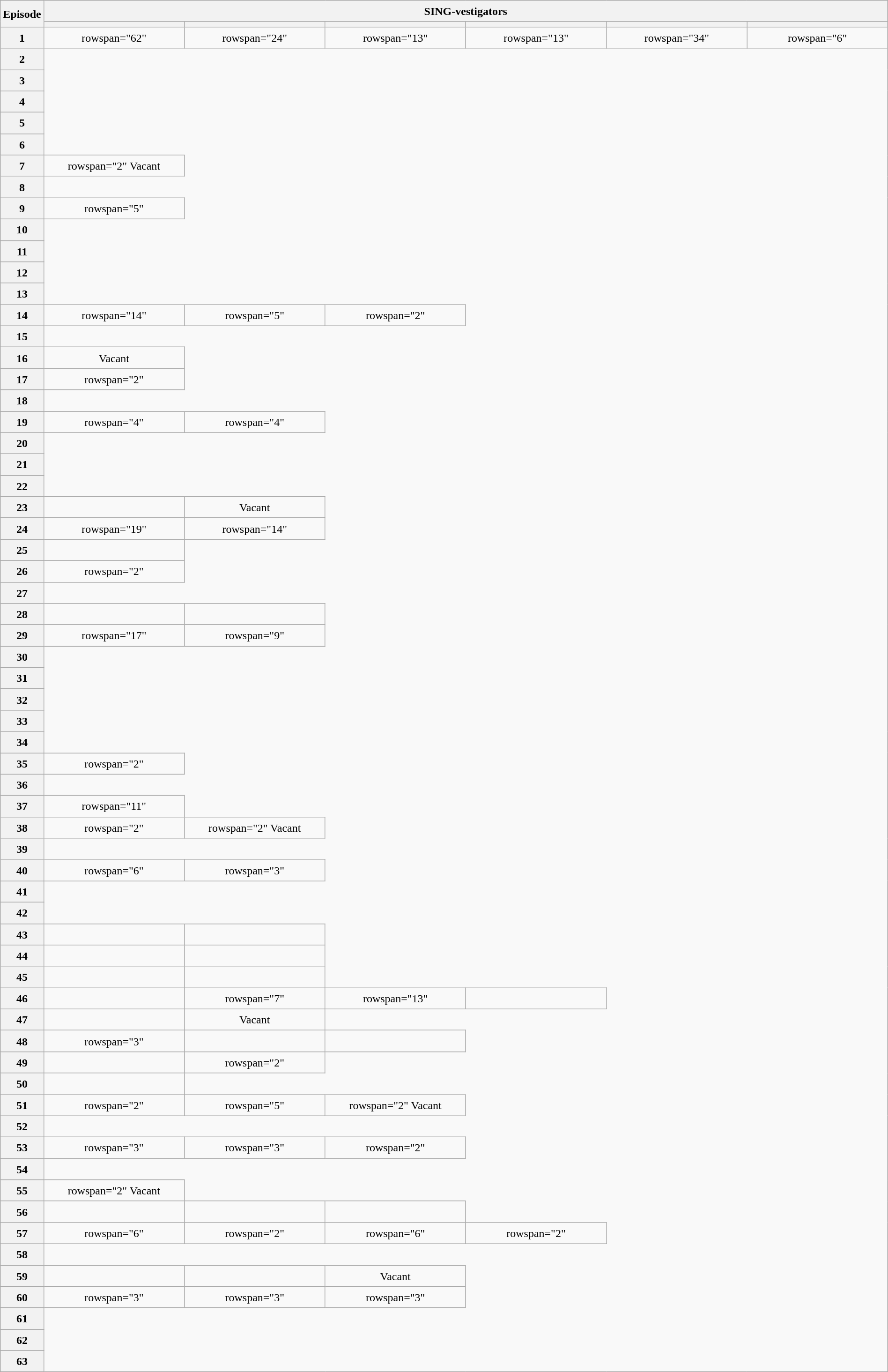<table class="wikitable plainrowheaders mw-collapsible" style="text-align:center; line-height:23px; width:100%;">
<tr>
<th rowspan="2" width="1%">Episode</th>
<th colspan="6">SING-vestigators</th>
</tr>
<tr>
<th width="16%"></th>
<th width="16%"></th>
<th width="16%"></th>
<th width="16%"></th>
<th width="16%"></th>
<th width="16%"></th>
</tr>
<tr>
<th>1</th>
<td>rowspan="62" </td>
<td>rowspan="24" </td>
<td>rowspan="13" </td>
<td>rowspan="13" </td>
<td>rowspan="34" </td>
<td>rowspan="6" </td>
</tr>
<tr>
<th>2</th>
</tr>
<tr>
<th>3</th>
</tr>
<tr>
<th>4</th>
</tr>
<tr>
<th>5</th>
</tr>
<tr>
<th>6</th>
</tr>
<tr>
<th>7</th>
<td>rowspan="2"  Vacant</td>
</tr>
<tr>
<th>8</th>
</tr>
<tr>
<th>9</th>
<td>rowspan="5" </td>
</tr>
<tr>
<th>10</th>
</tr>
<tr>
<th>11</th>
</tr>
<tr>
<th>12</th>
</tr>
<tr>
<th>13</th>
</tr>
<tr>
<th>14</th>
<td>rowspan="14" </td>
<td>rowspan="5" </td>
<td>rowspan="2" </td>
</tr>
<tr>
<th>15</th>
</tr>
<tr>
<th>16</th>
<td> Vacant</td>
</tr>
<tr>
<th>17</th>
<td>rowspan="2" </td>
</tr>
<tr>
<th>18</th>
</tr>
<tr>
<th>19</th>
<td>rowspan="4" </td>
<td>rowspan="4" </td>
</tr>
<tr>
<th>20</th>
</tr>
<tr>
<th>21</th>
</tr>
<tr>
<th>22</th>
</tr>
<tr>
<th>23</th>
<td></td>
<td> Vacant</td>
</tr>
<tr>
<th>24</th>
<td>rowspan="19" </td>
<td>rowspan="14" </td>
</tr>
<tr>
<th>25</th>
<td></td>
</tr>
<tr>
<th>26</th>
<td>rowspan="2" </td>
</tr>
<tr>
<th>27</th>
</tr>
<tr>
<th>28</th>
<td></td>
<td></td>
</tr>
<tr>
<th>29</th>
<td>rowspan="17" </td>
<td>rowspan="9" </td>
</tr>
<tr>
<th>30</th>
</tr>
<tr>
<th>31</th>
</tr>
<tr>
<th>32</th>
</tr>
<tr>
<th>33</th>
</tr>
<tr>
<th>34</th>
</tr>
<tr>
<th>35</th>
<td>rowspan="2" </td>
</tr>
<tr>
<th>36</th>
</tr>
<tr>
<th>37</th>
<td>rowspan="11" </td>
</tr>
<tr>
<th>38</th>
<td>rowspan="2" </td>
<td>rowspan="2"  Vacant</td>
</tr>
<tr>
<th>39</th>
</tr>
<tr>
<th>40</th>
<td>rowspan="6" </td>
<td>rowspan="3" </td>
</tr>
<tr>
<th>41</th>
</tr>
<tr>
<th>42</th>
</tr>
<tr>
<th>43</th>
<td></td>
<td></td>
</tr>
<tr>
<th>44</th>
<td></td>
<td></td>
</tr>
<tr>
<th>45</th>
<td></td>
<td></td>
</tr>
<tr>
<th>46</th>
<td></td>
<td>rowspan="7" </td>
<td>rowspan="13" </td>
<td></td>
</tr>
<tr>
<th>47</th>
<td></td>
<td> Vacant</td>
</tr>
<tr>
<th>48</th>
<td>rowspan="3" </td>
<td></td>
<td></td>
</tr>
<tr>
<th>49</th>
<td></td>
<td>rowspan="2" </td>
</tr>
<tr>
<th>50</th>
<td></td>
</tr>
<tr>
<th>51</th>
<td>rowspan="2" </td>
<td>rowspan="5" </td>
<td>rowspan="2"  Vacant</td>
</tr>
<tr>
<th>52</th>
</tr>
<tr>
<th>53</th>
<td>rowspan="3" </td>
<td>rowspan="3" </td>
<td>rowspan="2" </td>
</tr>
<tr>
<th>54</th>
</tr>
<tr>
<th>55</th>
<td>rowspan="2"  Vacant</td>
</tr>
<tr>
<th>56</th>
<td></td>
<td></td>
<td></td>
</tr>
<tr>
<th>57</th>
<td>rowspan="6" </td>
<td>rowspan="2" </td>
<td>rowspan="6" </td>
<td>rowspan="2" </td>
</tr>
<tr>
<th>58</th>
</tr>
<tr>
<th>59</th>
<td></td>
<td></td>
<td> Vacant</td>
</tr>
<tr>
<th>60</th>
<td>rowspan="3" </td>
<td>rowspan="3" </td>
<td>rowspan="3" </td>
</tr>
<tr>
<th>61</th>
</tr>
<tr>
<th>62</th>
</tr>
<tr>
<th>63</th>
</tr>
</table>
